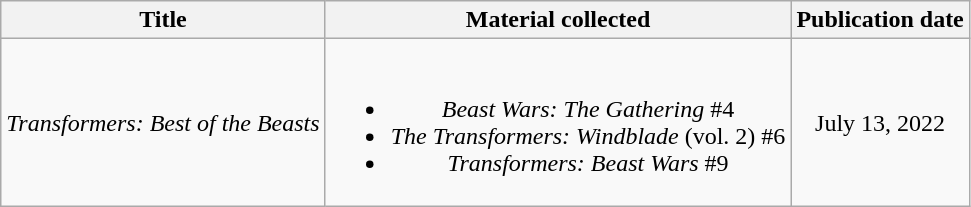<table class="wikitable" style="text-align: center;">
<tr>
<th>Title</th>
<th>Material collected</th>
<th>Publication date</th>
</tr>
<tr>
<td align="left"><em>Transformers: Best of the Beasts</em></td>
<td><br><ul><li><em>Beast Wars: The Gathering</em> #4</li><li><em>The Transformers: Windblade</em> (vol. 2) #6</li><li><em>Transformers: Beast Wars</em> #9</li></ul></td>
<td>July 13, 2022</td>
</tr>
</table>
